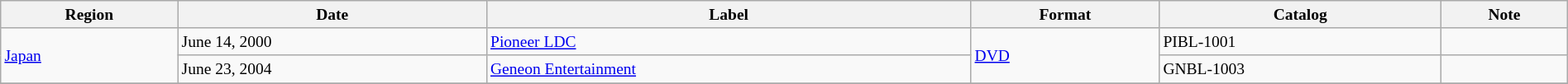<table class="wikitable sortable" style="margin:0 auto; font-size:small; width:100%">
<tr>
<th>Region</th>
<th>Date</th>
<th>Label</th>
<th>Format</th>
<th>Catalog</th>
<th>Note</th>
</tr>
<tr>
<td rowspan="2"><a href='#'>Japan</a></td>
<td>June 14, 2000</td>
<td><a href='#'>Pioneer LDC</a></td>
<td rowspan="2"><a href='#'>DVD</a></td>
<td>PIBL-1001</td>
<td></td>
</tr>
<tr>
<td>June 23, 2004</td>
<td><a href='#'>Geneon Entertainment</a></td>
<td>GNBL-1003</td>
<td></td>
</tr>
<tr>
</tr>
</table>
